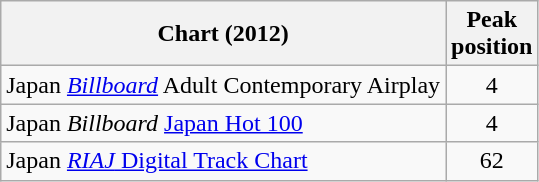<table class="wikitable sortable">
<tr>
<th>Chart (2012)</th>
<th>Peak<br>position</th>
</tr>
<tr>
<td>Japan <em><a href='#'>Billboard</a></em> Adult Contemporary Airplay</td>
<td align="center">4</td>
</tr>
<tr>
<td>Japan <em>Billboard</em> <a href='#'>Japan Hot 100</a></td>
<td align="center">4</td>
</tr>
<tr>
<td>Japan <a href='#'><em>RIAJ</em> Digital Track Chart</a></td>
<td align="center">62</td>
</tr>
</table>
